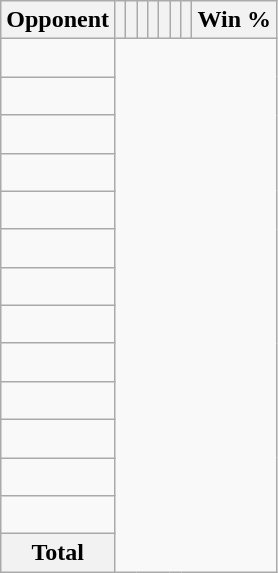<table class="wikitable sortable collapsible collapsed" style="text-align: center;">
<tr>
<th>Opponent</th>
<th></th>
<th></th>
<th></th>
<th></th>
<th></th>
<th></th>
<th></th>
<th>Win %</th>
</tr>
<tr>
<td align="left"><br></td>
</tr>
<tr>
<td align="left"><br></td>
</tr>
<tr>
<td align="left"><br></td>
</tr>
<tr>
<td align="left"><br></td>
</tr>
<tr>
<td align="left"><br></td>
</tr>
<tr>
<td align="left"><br></td>
</tr>
<tr>
<td align="left"><br></td>
</tr>
<tr>
<td align="left"><br></td>
</tr>
<tr>
<td align="left"><br></td>
</tr>
<tr>
<td align="left"><br></td>
</tr>
<tr>
<td align="left"><br></td>
</tr>
<tr>
<td align="left"><br></td>
</tr>
<tr>
<td align="left"><br></td>
</tr>
<tr class="sortbottom">
<th>Total<br></th>
</tr>
</table>
